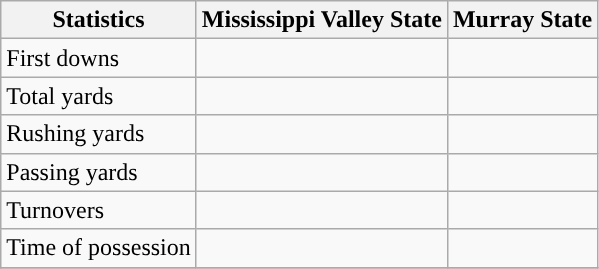<table class="wikitable">
<tr>
<th>Statistics</th>
<th>Mississippi Valley State</th>
<th>Murray State</th>
</tr>
<tr>
<td>First downs</td>
<td> </td>
<td> </td>
</tr>
<tr>
<td>Total yards</td>
<td> </td>
<td> </td>
</tr>
<tr>
<td>Rushing yards</td>
<td> </td>
<td> </td>
</tr>
<tr>
<td>Passing yards</td>
<td> </td>
<td> </td>
</tr>
<tr>
<td>Turnovers</td>
<td> </td>
<td> </td>
</tr>
<tr>
<td>Time of possession</td>
<td> </td>
<td> </td>
</tr>
<tr>
</tr>
</table>
